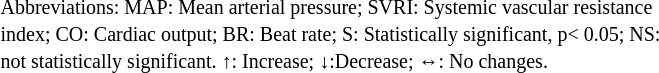<table align="center" margin: 1em auto 1em auto;">
<tr>
<td width="450pt"><small>Abbreviations: MAP: Mean arterial pressure; SVRI: Systemic vascular resistance index; CO: Cardiac output; BR: Beat rate; S: Statistically significant, p< 0.05; NS: not statistically significant. ↑: Increase; ↓:Decrease; ↔: No changes.</small></td>
</tr>
</table>
